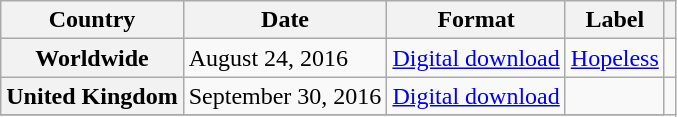<table class="wikitable plainrowheaders">
<tr>
<th>Country</th>
<th>Date</th>
<th>Format</th>
<th>Label</th>
<th></th>
</tr>
<tr>
<th scope="row">Worldwide</th>
<td>August 24, 2016</td>
<td><a href='#'>Digital download</a></td>
<td><a href='#'>Hopeless</a></td>
<td></td>
</tr>
<tr>
<th scope="row">United Kingdom</th>
<td>September 30, 2016</td>
<td><a href='#'>Digital download</a></td>
<td></td>
</tr>
<tr>
</tr>
</table>
